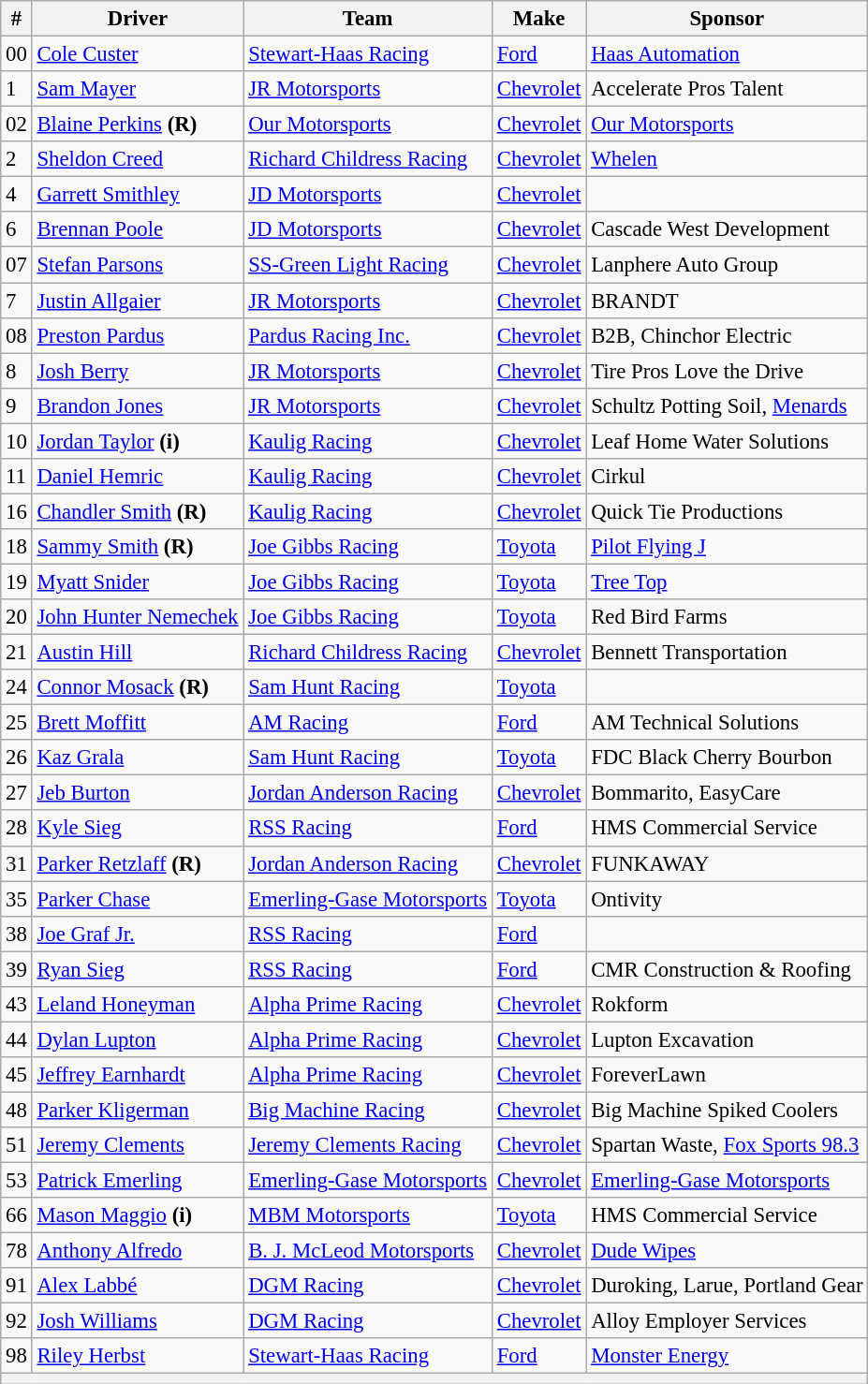<table class="wikitable" style="font-size: 95%;">
<tr>
<th>#</th>
<th>Driver</th>
<th>Team</th>
<th>Make</th>
<th>Sponsor</th>
</tr>
<tr>
<td>00</td>
<td><a href='#'>Cole Custer</a></td>
<td><a href='#'>Stewart-Haas Racing</a></td>
<td><a href='#'>Ford</a></td>
<td><a href='#'>Haas Automation</a></td>
</tr>
<tr>
<td>1</td>
<td><a href='#'>Sam Mayer</a></td>
<td><a href='#'>JR Motorsports</a></td>
<td><a href='#'>Chevrolet</a></td>
<td>Accelerate Pros Talent</td>
</tr>
<tr>
<td>02</td>
<td><a href='#'>Blaine Perkins</a> <strong>(R)</strong></td>
<td><a href='#'>Our Motorsports</a></td>
<td><a href='#'>Chevrolet</a></td>
<td><a href='#'>Our Motorsports</a></td>
</tr>
<tr>
<td>2</td>
<td><a href='#'>Sheldon Creed</a></td>
<td><a href='#'>Richard Childress Racing</a></td>
<td><a href='#'>Chevrolet</a></td>
<td><a href='#'>Whelen</a></td>
</tr>
<tr>
<td>4</td>
<td><a href='#'>Garrett Smithley</a></td>
<td><a href='#'>JD Motorsports</a></td>
<td><a href='#'>Chevrolet</a></td>
<td></td>
</tr>
<tr>
<td>6</td>
<td><a href='#'>Brennan Poole</a></td>
<td><a href='#'>JD Motorsports</a></td>
<td><a href='#'>Chevrolet</a></td>
<td>Cascade West Development</td>
</tr>
<tr>
<td>07</td>
<td><a href='#'>Stefan Parsons</a></td>
<td><a href='#'>SS-Green Light Racing</a></td>
<td><a href='#'>Chevrolet</a></td>
<td>Lanphere Auto Group</td>
</tr>
<tr>
<td>7</td>
<td><a href='#'>Justin Allgaier</a></td>
<td><a href='#'>JR Motorsports</a></td>
<td><a href='#'>Chevrolet</a></td>
<td>BRANDT</td>
</tr>
<tr>
<td>08</td>
<td><a href='#'>Preston Pardus</a></td>
<td><a href='#'>Pardus Racing Inc.</a></td>
<td><a href='#'>Chevrolet</a></td>
<td>B2B, Chinchor Electric</td>
</tr>
<tr>
<td>8</td>
<td><a href='#'>Josh Berry</a></td>
<td><a href='#'>JR Motorsports</a></td>
<td><a href='#'>Chevrolet</a></td>
<td>Tire Pros Love the Drive</td>
</tr>
<tr>
<td>9</td>
<td><a href='#'>Brandon Jones</a></td>
<td><a href='#'>JR Motorsports</a></td>
<td><a href='#'>Chevrolet</a></td>
<td>Schultz Potting Soil, <a href='#'>Menards</a></td>
</tr>
<tr>
<td>10</td>
<td><a href='#'>Jordan Taylor</a> <strong>(i)</strong></td>
<td><a href='#'>Kaulig Racing</a></td>
<td><a href='#'>Chevrolet</a></td>
<td>Leaf Home Water Solutions</td>
</tr>
<tr>
<td>11</td>
<td><a href='#'>Daniel Hemric</a></td>
<td><a href='#'>Kaulig Racing</a></td>
<td><a href='#'>Chevrolet</a></td>
<td>Cirkul</td>
</tr>
<tr>
<td>16</td>
<td><a href='#'>Chandler Smith</a> <strong>(R)</strong></td>
<td><a href='#'>Kaulig Racing</a></td>
<td><a href='#'>Chevrolet</a></td>
<td>Quick Tie Productions</td>
</tr>
<tr>
<td>18</td>
<td><a href='#'>Sammy Smith</a> <strong>(R)</strong></td>
<td><a href='#'>Joe Gibbs Racing</a></td>
<td><a href='#'>Toyota</a></td>
<td><a href='#'>Pilot Flying J</a></td>
</tr>
<tr>
<td>19</td>
<td><a href='#'>Myatt Snider</a></td>
<td><a href='#'>Joe Gibbs Racing</a></td>
<td><a href='#'>Toyota</a></td>
<td><a href='#'>Tree Top</a></td>
</tr>
<tr>
<td>20</td>
<td nowrap=""><a href='#'>John Hunter Nemechek</a></td>
<td><a href='#'>Joe Gibbs Racing</a></td>
<td><a href='#'>Toyota</a></td>
<td>Red Bird Farms</td>
</tr>
<tr>
<td>21</td>
<td><a href='#'>Austin Hill</a></td>
<td><a href='#'>Richard Childress Racing</a></td>
<td><a href='#'>Chevrolet</a></td>
<td>Bennett Transportation</td>
</tr>
<tr>
<td>24</td>
<td><a href='#'>Connor Mosack</a> <strong>(R)</strong></td>
<td><a href='#'>Sam Hunt Racing</a></td>
<td><a href='#'>Toyota</a></td>
<td></td>
</tr>
<tr>
<td>25</td>
<td><a href='#'>Brett Moffitt</a></td>
<td><a href='#'>AM Racing</a></td>
<td><a href='#'>Ford</a></td>
<td>AM Technical Solutions</td>
</tr>
<tr>
<td>26</td>
<td><a href='#'>Kaz Grala</a></td>
<td><a href='#'>Sam Hunt Racing</a></td>
<td><a href='#'>Toyota</a></td>
<td>FDC Black Cherry Bourbon</td>
</tr>
<tr>
<td>27</td>
<td><a href='#'>Jeb Burton</a></td>
<td><a href='#'>Jordan Anderson Racing</a></td>
<td><a href='#'>Chevrolet</a></td>
<td>Bommarito, EasyCare</td>
</tr>
<tr>
<td>28</td>
<td><a href='#'>Kyle Sieg</a></td>
<td><a href='#'>RSS Racing</a></td>
<td><a href='#'>Ford</a></td>
<td>HMS Commercial Service</td>
</tr>
<tr>
<td>31</td>
<td><a href='#'>Parker Retzlaff</a> <strong>(R)</strong></td>
<td><a href='#'>Jordan Anderson Racing</a></td>
<td><a href='#'>Chevrolet</a></td>
<td>FUNKAWAY</td>
</tr>
<tr>
<td>35</td>
<td><a href='#'>Parker Chase</a></td>
<td nowrap=""><a href='#'>Emerling-Gase Motorsports</a></td>
<td><a href='#'>Toyota</a></td>
<td>Ontivity</td>
</tr>
<tr>
<td>38</td>
<td><a href='#'>Joe Graf Jr.</a></td>
<td nowrap=""><a href='#'>RSS Racing</a></td>
<td><a href='#'>Ford</a></td>
<td></td>
</tr>
<tr>
<td>39</td>
<td><a href='#'>Ryan Sieg</a></td>
<td><a href='#'>RSS Racing</a></td>
<td><a href='#'>Ford</a></td>
<td>CMR Construction & Roofing</td>
</tr>
<tr>
<td>43</td>
<td><a href='#'>Leland Honeyman</a></td>
<td><a href='#'>Alpha Prime Racing</a></td>
<td><a href='#'>Chevrolet</a></td>
<td>Rokform</td>
</tr>
<tr>
<td>44</td>
<td><a href='#'>Dylan Lupton</a></td>
<td><a href='#'>Alpha Prime Racing</a></td>
<td><a href='#'>Chevrolet</a></td>
<td>Lupton Excavation</td>
</tr>
<tr>
<td>45</td>
<td><a href='#'>Jeffrey Earnhardt</a></td>
<td><a href='#'>Alpha Prime Racing</a></td>
<td><a href='#'>Chevrolet</a></td>
<td>ForeverLawn</td>
</tr>
<tr>
<td>48</td>
<td><a href='#'>Parker Kligerman</a></td>
<td><a href='#'>Big Machine Racing</a></td>
<td><a href='#'>Chevrolet</a></td>
<td>Big Machine Spiked Coolers</td>
</tr>
<tr>
<td>51</td>
<td><a href='#'>Jeremy Clements</a></td>
<td><a href='#'>Jeremy Clements Racing</a></td>
<td><a href='#'>Chevrolet</a></td>
<td>Spartan Waste, <a href='#'>Fox Sports 98.3</a></td>
</tr>
<tr>
<td>53</td>
<td><a href='#'>Patrick Emerling</a></td>
<td><a href='#'>Emerling-Gase Motorsports</a></td>
<td><a href='#'>Chevrolet</a></td>
<td><a href='#'>Emerling-Gase Motorsports</a></td>
</tr>
<tr>
<td>66</td>
<td><a href='#'>Mason Maggio</a> <strong>(i)</strong></td>
<td><a href='#'>MBM Motorsports</a></td>
<td><a href='#'>Toyota</a></td>
<td>HMS Commercial Service</td>
</tr>
<tr>
<td>78</td>
<td><a href='#'>Anthony Alfredo</a></td>
<td><a href='#'>B. J. McLeod Motorsports</a></td>
<td><a href='#'>Chevrolet</a></td>
<td><a href='#'>Dude Wipes</a></td>
</tr>
<tr>
<td>91</td>
<td><a href='#'>Alex Labbé</a></td>
<td><a href='#'>DGM Racing</a></td>
<td><a href='#'>Chevrolet</a></td>
<td>Duroking, Larue, Portland Gear</td>
</tr>
<tr>
<td>92</td>
<td><a href='#'>Josh Williams</a></td>
<td><a href='#'>DGM Racing</a></td>
<td><a href='#'>Chevrolet</a></td>
<td>Alloy Employer Services</td>
</tr>
<tr>
<td>98</td>
<td><a href='#'>Riley Herbst</a></td>
<td><a href='#'>Stewart-Haas Racing</a></td>
<td><a href='#'>Ford</a></td>
<td><a href='#'>Monster Energy</a></td>
</tr>
<tr>
<th colspan="5"></th>
</tr>
</table>
